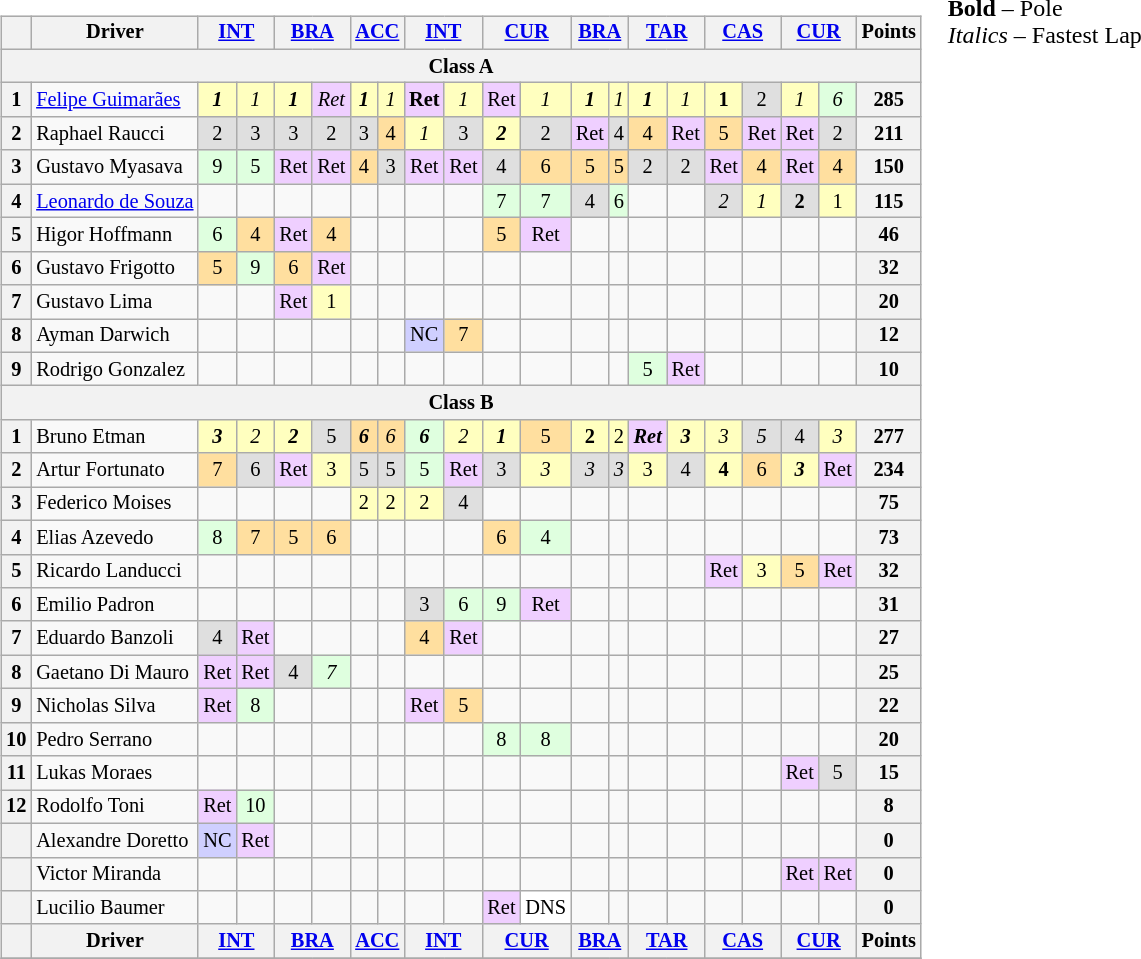<table>
<tr>
<td valign="top"><br><table align=left| class="wikitable" style="font-size: 85%; text-align: center">
<tr valign="top">
<th valign="middle"></th>
<th valign="middle">Driver</th>
<th colspan="2"><a href='#'>INT</a><br></th>
<th colspan="2"><a href='#'>BRA</a><br></th>
<th colspan="2"><a href='#'>ACC</a><br></th>
<th colspan="2"><a href='#'>INT</a><br></th>
<th colspan="2"><a href='#'>CUR</a><br></th>
<th colspan="2"><a href='#'>BRA</a><br></th>
<th colspan="2"><a href='#'>TAR</a><br></th>
<th colspan="2"><a href='#'>CAS</a><br></th>
<th colspan="2"><a href='#'>CUR</a><br></th>
<th valign="middle">Points</th>
</tr>
<tr>
<th colspan=21>Class A</th>
</tr>
<tr>
<th>1</th>
<td align=left> <a href='#'>Felipe Guimarães</a></td>
<td style="background:#FFFFBF;"><strong><em>1</em></strong></td>
<td style="background:#FFFFBF;"><em>1</em></td>
<td style="background:#FFFFBF;"><strong><em>1</em></strong></td>
<td style="background:#EFCFFF;"><em>Ret</em></td>
<td style="background:#FFFFBF;"><strong><em>1</em></strong></td>
<td style="background:#FFFFBF;"><em>1</em></td>
<td style="background:#EFCFFF;"><strong>Ret</strong></td>
<td style="background:#FFFFBF;"><em>1</em></td>
<td style="background:#EFCFFF;">Ret</td>
<td style="background:#FFFFBF;"><em>1</em></td>
<td style="background:#FFFFBF;"><strong><em>1</em></strong></td>
<td style="background:#FFFFBF;"><em>1</em></td>
<td style="background:#FFFFBF;"><strong><em>1</em></strong></td>
<td style="background:#FFFFBF;"><em>1</em></td>
<td style="background:#FFFFBF;"><strong>1</strong></td>
<td style="background:#DFDFDF;">2</td>
<td style="background:#FFFFBF;"><em>1</em></td>
<td style="background:#DFFFDF;"><em>6</em></td>
<th>285</th>
</tr>
<tr>
<th>2</th>
<td align=left> Raphael Raucci</td>
<td style="background:#DFDFDF;">2</td>
<td style="background:#DFDFDF;">3</td>
<td style="background:#DFDFDF;">3</td>
<td style="background:#DFDFDF;">2</td>
<td style="background:#DFDFDF;">3</td>
<td style="background:#FFDF9F;">4</td>
<td style="background:#FFFFBF;"><em>1</em></td>
<td style="background:#DFDFDF;">3</td>
<td style="background:#FFFFBF;"><strong><em>2</em></strong></td>
<td style="background:#DFDFDF;">2</td>
<td style="background:#EFCFFF;">Ret</td>
<td style="background:#DFDFDF;">4</td>
<td style="background:#FFDF9F;">4</td>
<td style="background:#EFCFFF;">Ret</td>
<td style="background:#FFDF9F;">5</td>
<td style="background:#EFCFFF;">Ret</td>
<td style="background:#EFCFFF;">Ret</td>
<td style="background:#DFDFDF;">2</td>
<th>211</th>
</tr>
<tr>
<th>3</th>
<td align=left> Gustavo Myasava</td>
<td style="background:#DFFFDF;">9</td>
<td style="background:#DFFFDF;">5</td>
<td style="background:#EFCFFF;">Ret</td>
<td style="background:#EFCFFF;">Ret</td>
<td style="background:#FFDF9F;">4</td>
<td style="background:#DFDFDF;">3</td>
<td style="background:#EFCFFF;">Ret</td>
<td style="background:#EFCFFF;">Ret</td>
<td style="background:#DFDFDF;">4</td>
<td style="background:#FFDF9F;">6</td>
<td style="background:#FFDF9F;">5</td>
<td style="background:#FFDF9F;">5</td>
<td style="background:#DFDFDF;">2</td>
<td style="background:#DFDFDF;">2</td>
<td style="background:#EFCFFF;">Ret</td>
<td style="background:#FFDF9F;">4</td>
<td style="background:#EFCFFF;">Ret</td>
<td style="background:#FFDF9F;">4</td>
<th>150</th>
</tr>
<tr>
<th>4</th>
<td align=left> <a href='#'>Leonardo de Souza</a></td>
<td></td>
<td></td>
<td></td>
<td></td>
<td></td>
<td></td>
<td></td>
<td></td>
<td style="background:#DFFFDF;">7</td>
<td style="background:#DFFFDF;">7</td>
<td style="background:#DFDFDF;">4</td>
<td style="background:#DFFFDF;">6</td>
<td></td>
<td></td>
<td style="background:#DFDFDF;"><em>2</em></td>
<td style="background:#FFFFBF;"><em>1</em></td>
<td style="background:#DFDFDF;"><strong>2</strong></td>
<td style="background:#FFFFBF;">1</td>
<th>115</th>
</tr>
<tr>
<th>5</th>
<td align=left> Higor Hoffmann</td>
<td style="background:#DFFFDF;">6</td>
<td style="background:#FFDF9F;">4</td>
<td style="background:#EFCFFF;">Ret</td>
<td style="background:#FFDF9F;">4</td>
<td></td>
<td></td>
<td></td>
<td></td>
<td style="background:#FFDF9F;">5</td>
<td style="background:#EFCFFF;">Ret</td>
<td></td>
<td></td>
<td></td>
<td></td>
<td></td>
<td></td>
<td></td>
<td></td>
<th>46</th>
</tr>
<tr>
<th>6</th>
<td align=left> Gustavo Frigotto</td>
<td style="background:#FFDF9F;">5</td>
<td style="background:#DFFFDF;">9</td>
<td style="background:#FFDF9F;">6</td>
<td style="background:#EFCFFF;">Ret</td>
<td></td>
<td></td>
<td></td>
<td></td>
<td></td>
<td></td>
<td></td>
<td></td>
<td></td>
<td></td>
<td></td>
<td></td>
<td></td>
<td></td>
<th>32</th>
</tr>
<tr>
<th>7</th>
<td align=left> Gustavo Lima</td>
<td></td>
<td></td>
<td style="background:#EFCFFF;">Ret</td>
<td style="background:#FFFFBF;">1</td>
<td></td>
<td></td>
<td></td>
<td></td>
<td></td>
<td></td>
<td></td>
<td></td>
<td></td>
<td></td>
<td></td>
<td></td>
<td></td>
<td></td>
<th>20</th>
</tr>
<tr>
<th>8</th>
<td align=left> Ayman Darwich</td>
<td></td>
<td></td>
<td></td>
<td></td>
<td></td>
<td></td>
<td style="background:#CFCFFF;">NC</td>
<td style="background:#FFDF9F;">7</td>
<td></td>
<td></td>
<td></td>
<td></td>
<td></td>
<td></td>
<td></td>
<td></td>
<td></td>
<td></td>
<th>12</th>
</tr>
<tr>
<th>9</th>
<td align=left> Rodrigo Gonzalez</td>
<td></td>
<td></td>
<td></td>
<td></td>
<td></td>
<td></td>
<td></td>
<td></td>
<td></td>
<td></td>
<td></td>
<td></td>
<td style="background:#DFFFDF;">5</td>
<td style="background:#EFCFFF;">Ret</td>
<td></td>
<td></td>
<td></td>
<td></td>
<th>10</th>
</tr>
<tr>
<th colspan=21>Class B</th>
</tr>
<tr>
<th>1</th>
<td align=left> Bruno Etman</td>
<td style="background:#FFFFBF;"><strong><em>3</em></strong></td>
<td style="background:#FFFFBF;"><em>2</em></td>
<td style="background:#FFFFBF;"><strong><em>2</em></strong></td>
<td style="background:#DFDFDF;">5</td>
<td style="background:#FFDF9F;"><strong><em>6</em></strong></td>
<td style="background:#FFDF9F;"><em>6</em></td>
<td style="background:#DFFFDF;"><strong><em>6</em></strong></td>
<td style="background:#FFFFBF;"><em>2</em></td>
<td style="background:#FFFFBF;"><strong><em>1</em></strong></td>
<td style="background:#FFDF9F;">5</td>
<td style="background:#FFFFBF;"><strong>2</strong></td>
<td style="background:#FFFFBF;">2</td>
<td style="background:#EFCFFF;"><strong><em>Ret</em></strong></td>
<td style="background:#FFFFBF;"><strong><em>3</em></strong></td>
<td style="background:#FFFFBF;"><em>3</em></td>
<td style="background:#DFDFDF;"><em>5</em></td>
<td style="background:#DFDFDF;">4</td>
<td style="background:#FFFFBF;"><em>3</em></td>
<th>277</th>
</tr>
<tr>
<th>2</th>
<td align=left> Artur Fortunato</td>
<td style="background:#FFDF9F;">7</td>
<td style="background:#DFDFDF;">6</td>
<td style="background:#EFCFFF;">Ret</td>
<td style="background:#FFFFBF;">3</td>
<td style="background:#DFDFDF;">5</td>
<td style="background:#DFDFDF;">5</td>
<td style="background:#DFFFDF;">5</td>
<td style="background:#EFCFFF;">Ret</td>
<td style="background:#DFDFDF;">3</td>
<td style="background:#FFFFBF;"><em>3</em></td>
<td style="background:#DFDFDF;"><em>3</em></td>
<td style="background:#DFDFDF;"><em>3</em></td>
<td style="background:#FFFFBF;">3</td>
<td style="background:#DFDFDF;">4</td>
<td style="background:#FFFFBF;"><strong>4</strong></td>
<td style="background:#FFDF9F;">6</td>
<td style="background:#FFFFBF;"><strong><em>3</em></strong></td>
<td style="background:#EFCFFF;">Ret</td>
<th>234</th>
</tr>
<tr>
<th>3</th>
<td align=left> Federico Moises</td>
<td></td>
<td></td>
<td></td>
<td></td>
<td style="background:#FFFFBF;">2</td>
<td style="background:#FFFFBF;">2</td>
<td style="background:#FFFFBF;">2</td>
<td style="background:#DFDFDF;">4</td>
<td></td>
<td></td>
<td></td>
<td></td>
<td></td>
<td></td>
<td></td>
<td></td>
<td></td>
<td></td>
<th>75</th>
</tr>
<tr>
<th>4</th>
<td align=left> Elias Azevedo</td>
<td style="background:#DFFFDF;">8</td>
<td style="background:#FFDF9F;">7</td>
<td style="background:#FFDF9F;">5</td>
<td style="background:#FFDF9F;">6</td>
<td></td>
<td></td>
<td></td>
<td></td>
<td style="background:#FFDF9F;">6</td>
<td style="background:#DFFFDF;">4</td>
<td></td>
<td></td>
<td></td>
<td></td>
<td></td>
<td></td>
<td></td>
<td></td>
<th>73</th>
</tr>
<tr>
<th>5</th>
<td align=left> Ricardo Landucci</td>
<td></td>
<td></td>
<td></td>
<td></td>
<td></td>
<td></td>
<td></td>
<td></td>
<td></td>
<td></td>
<td></td>
<td></td>
<td></td>
<td></td>
<td style="background:#EFCFFF;">Ret</td>
<td style="background:#FFFFBF;">3</td>
<td style="background:#FFDF9F;">5</td>
<td style="background:#EFCFFF;">Ret</td>
<th>32</th>
</tr>
<tr>
<th>6</th>
<td align=left> Emilio Padron</td>
<td></td>
<td></td>
<td></td>
<td></td>
<td></td>
<td></td>
<td style="background:#DFDFDF;">3</td>
<td style="background:#DFFFDF;">6</td>
<td style="background:#DFFFDF;">9</td>
<td style="background:#EFCFFF;">Ret</td>
<td></td>
<td></td>
<td></td>
<td></td>
<td></td>
<td></td>
<td></td>
<td></td>
<th>31</th>
</tr>
<tr>
<th>7</th>
<td align=left> Eduardo Banzoli</td>
<td style="background:#DFDFDF;">4</td>
<td style="background:#EFCFFF;">Ret</td>
<td></td>
<td></td>
<td></td>
<td></td>
<td style="background:#FFDF9F;">4</td>
<td style="background:#EFCFFF;">Ret</td>
<td></td>
<td></td>
<td></td>
<td></td>
<td></td>
<td></td>
<td></td>
<td></td>
<td></td>
<td></td>
<th>27</th>
</tr>
<tr>
<th>8</th>
<td align=left> Gaetano Di Mauro</td>
<td style="background:#EFCFFF;">Ret</td>
<td style="background:#EFCFFF;">Ret</td>
<td style="background:#DFDFDF;">4</td>
<td style="background:#DFFFDF;"><em>7</em></td>
<td></td>
<td></td>
<td></td>
<td></td>
<td></td>
<td></td>
<td></td>
<td></td>
<td></td>
<td></td>
<td></td>
<td></td>
<td></td>
<td></td>
<th>25</th>
</tr>
<tr>
<th>9</th>
<td align=left> Nicholas Silva</td>
<td style="background:#EFCFFF;">Ret</td>
<td style="background:#DFFFDF;">8</td>
<td></td>
<td></td>
<td></td>
<td></td>
<td style="background:#EFCFFF;">Ret</td>
<td style="background:#FFDF9F;">5</td>
<td></td>
<td></td>
<td></td>
<td></td>
<td></td>
<td></td>
<td></td>
<td></td>
<td></td>
<td></td>
<th>22</th>
</tr>
<tr>
<th>10</th>
<td align=left> Pedro Serrano</td>
<td></td>
<td></td>
<td></td>
<td></td>
<td></td>
<td></td>
<td></td>
<td></td>
<td style="background:#DFFFDF;">8</td>
<td style="background:#DFFFDF;">8</td>
<td></td>
<td></td>
<td></td>
<td></td>
<td></td>
<td></td>
<td></td>
<td></td>
<th>20</th>
</tr>
<tr>
<th>11</th>
<td align=left> Lukas Moraes</td>
<td></td>
<td></td>
<td></td>
<td></td>
<td></td>
<td></td>
<td></td>
<td></td>
<td></td>
<td></td>
<td></td>
<td></td>
<td></td>
<td></td>
<td></td>
<td></td>
<td style="background:#EFCFFF;">Ret</td>
<td style="background:#DFDFDF;">5</td>
<th>15</th>
</tr>
<tr>
<th>12</th>
<td align=left> Rodolfo Toni</td>
<td style="background:#EFCFFF;">Ret</td>
<td style="background:#DFFFDF;">10</td>
<td></td>
<td></td>
<td></td>
<td></td>
<td></td>
<td></td>
<td></td>
<td></td>
<td></td>
<td></td>
<td></td>
<td></td>
<td></td>
<td></td>
<td></td>
<td></td>
<th>8</th>
</tr>
<tr>
<th></th>
<td align=left> Alexandre Doretto</td>
<td style="background:#CFCFFF;">NC</td>
<td style="background:#EFCFFF;">Ret</td>
<td></td>
<td></td>
<td></td>
<td></td>
<td></td>
<td></td>
<td></td>
<td></td>
<td></td>
<td></td>
<td></td>
<td></td>
<td></td>
<td></td>
<td></td>
<td></td>
<th>0</th>
</tr>
<tr>
<th></th>
<td align=left> Victor Miranda</td>
<td></td>
<td></td>
<td></td>
<td></td>
<td></td>
<td></td>
<td></td>
<td></td>
<td></td>
<td></td>
<td></td>
<td></td>
<td></td>
<td></td>
<td></td>
<td></td>
<td style="background:#EFCFFF;">Ret</td>
<td style="background:#EFCFFF;">Ret</td>
<th>0</th>
</tr>
<tr>
<th></th>
<td align=left> Lucilio Baumer</td>
<td></td>
<td></td>
<td></td>
<td></td>
<td></td>
<td></td>
<td></td>
<td></td>
<td style="background:#EFCFFF;">Ret</td>
<td style="background:#FFFFFF;">DNS</td>
<td></td>
<td></td>
<td></td>
<td></td>
<td></td>
<td></td>
<td></td>
<td></td>
<th>0</th>
</tr>
<tr>
<th valign="middle"></th>
<th valign="middle">Driver</th>
<th colspan="2"><a href='#'>INT</a><br></th>
<th colspan="2"><a href='#'>BRA</a><br></th>
<th colspan="2"><a href='#'>ACC</a><br></th>
<th colspan="2"><a href='#'>INT</a><br></th>
<th colspan="2"><a href='#'>CUR</a><br></th>
<th colspan="2"><a href='#'>BRA</a><br></th>
<th colspan="2"><a href='#'>TAR</a><br></th>
<th colspan="2"><a href='#'>CAS</a><br></th>
<th colspan="2"><a href='#'>CUR</a><br></th>
<th valign="middle">Points</th>
</tr>
<tr>
</tr>
</table>
</td>
<td valign="top"><br>
<span><strong>Bold</strong> – Pole<br><em>Italics</em> – Fastest Lap</span></td>
</tr>
</table>
